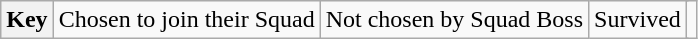<table class="wikitable">
<tr>
<th>Key</th>
<td> Chosen to join their Squad</td>
<td> Not chosen by Squad Boss</td>
<td colspan="2"> Survived</td>
<td></td>
</tr>
</table>
